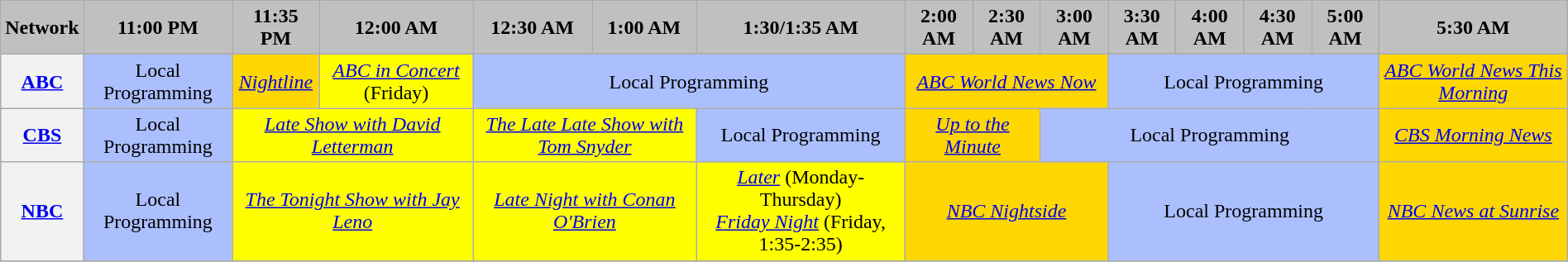<table class="wikitable" style="width:100%;margin-right:0;text-align:center">
<tr>
<th colspan="2" style="background-color:#C0C0C0;text-align:center">Network</th>
<th style="background-color:#C0C0C0;text-align:center">11:00 PM</th>
<th style="background-color:#C0C0C0;text-align:center">11:35 PM</th>
<th style="background-color:#C0C0C0;text-align:center">12:00 AM</th>
<th style="background-color:#C0C0C0;text-align:center">12:30 AM</th>
<th style="background-color:#C0C0C0;text-align:center">1:00 AM</th>
<th style="background-color:#C0C0C0;text-align:center">1:30/1:35 AM</th>
<th style="background-color:#C0C0C0;text-align:center">2:00 AM</th>
<th style="background-color:#C0C0C0;text-align:center">2:30 AM</th>
<th style="background-color:#C0C0C0;text-align:center">3:00 AM</th>
<th style="background-color:#C0C0C0;text-align:center">3:30 AM</th>
<th style="background-color:#C0C0C0;text-align:center">4:00 AM</th>
<th style="background-color:#C0C0C0;text-align:center">4:30 AM</th>
<th style="background-color:#C0C0C0;text-align:center">5:00 AM</th>
<th style="background-color:#C0C0C0;text-align:center">5:30 AM</th>
</tr>
<tr>
<th colspan="2"><a href='#'>ABC</a></th>
<td colspan="1" style="background:#abbfff">Local Programming</td>
<td colspan="1" style="background:gold"><em><a href='#'>Nightline</a></em></td>
<td colspan="1" style="background:yellow"><em><a href='#'>ABC in Concert</a></em> (Friday)</td>
<td colspan="3" style="background:#abbfff">Local Programming</td>
<td colspan="3" style="background:gold"><em><a href='#'>ABC World News Now</a></em></td>
<td colspan="4" style="background:#abbfff">Local Programming</td>
<td colspan="1" style="background:gold"><em><a href='#'>ABC World News This Morning</a></em></td>
</tr>
<tr>
<th colspan="2"><a href='#'>CBS</a></th>
<td colspan="1" style="background:#abbfff">Local Programming</td>
<td colspan="2" style="background:yellow"><em><a href='#'>Late Show with David Letterman</a></em></td>
<td colspan="2" style="background:yellow"><em><a href='#'>The Late Late Show with Tom Snyder</a></em></td>
<td colspan="1" style="background:#abbfff">Local Programming</td>
<td colspan="2" style="background:gold"><em><a href='#'>Up to the Minute</a></em></td>
<td colspan="5" style="background:#abbfff">Local Programming</td>
<td colspan="1" style="background:gold"><em><a href='#'>CBS Morning News</a></em></td>
</tr>
<tr>
<th colspan="2"><a href='#'>NBC</a></th>
<td colspan="1" style="background:#abbfff">Local Programming</td>
<td colspan="2" style="background:yellow"><em><a href='#'>The Tonight Show with Jay Leno</a></em></td>
<td colspan="2" style="background:yellow"><em><a href='#'>Late Night with Conan O'Brien</a></em></td>
<td colspan="1" style="background:yellow"><em><a href='#'>Later</a></em> (Monday-Thursday) <br> <em><a href='#'>Friday Night</a></em> (Friday, 1:35-2:35)</td>
<td colspan="3" style="background:gold"><em><a href='#'>NBC Nightside</a></em></td>
<td colspan="4" style="background:#abbfff">Local Programming</td>
<td colspan="1" style="background:gold"><em><a href='#'>NBC News at Sunrise</a></em></td>
</tr>
<tr>
</tr>
</table>
